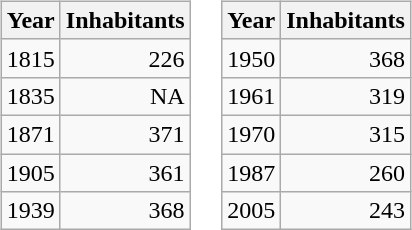<table border="0">
<tr>
<td valign="top"><br><table class="wikitable">
<tr>
<th>Year</th>
<th>Inhabitants</th>
</tr>
<tr>
<td>1815</td>
<td align="right">226</td>
</tr>
<tr>
<td>1835</td>
<td align="right">NA</td>
</tr>
<tr>
<td>1871</td>
<td align="right">371</td>
</tr>
<tr>
<td>1905</td>
<td align="right">361</td>
</tr>
<tr>
<td>1939</td>
<td align="right">368</td>
</tr>
</table>
</td>
<td valign="top"><br><table class="wikitable">
<tr>
<th>Year</th>
<th>Inhabitants</th>
</tr>
<tr>
<td>1950</td>
<td align="right">368</td>
</tr>
<tr>
<td>1961</td>
<td align="right">319</td>
</tr>
<tr>
<td>1970</td>
<td align="right">315</td>
</tr>
<tr>
<td>1987</td>
<td align="right">260</td>
</tr>
<tr>
<td>2005</td>
<td align="right">243</td>
</tr>
</table>
</td>
</tr>
</table>
